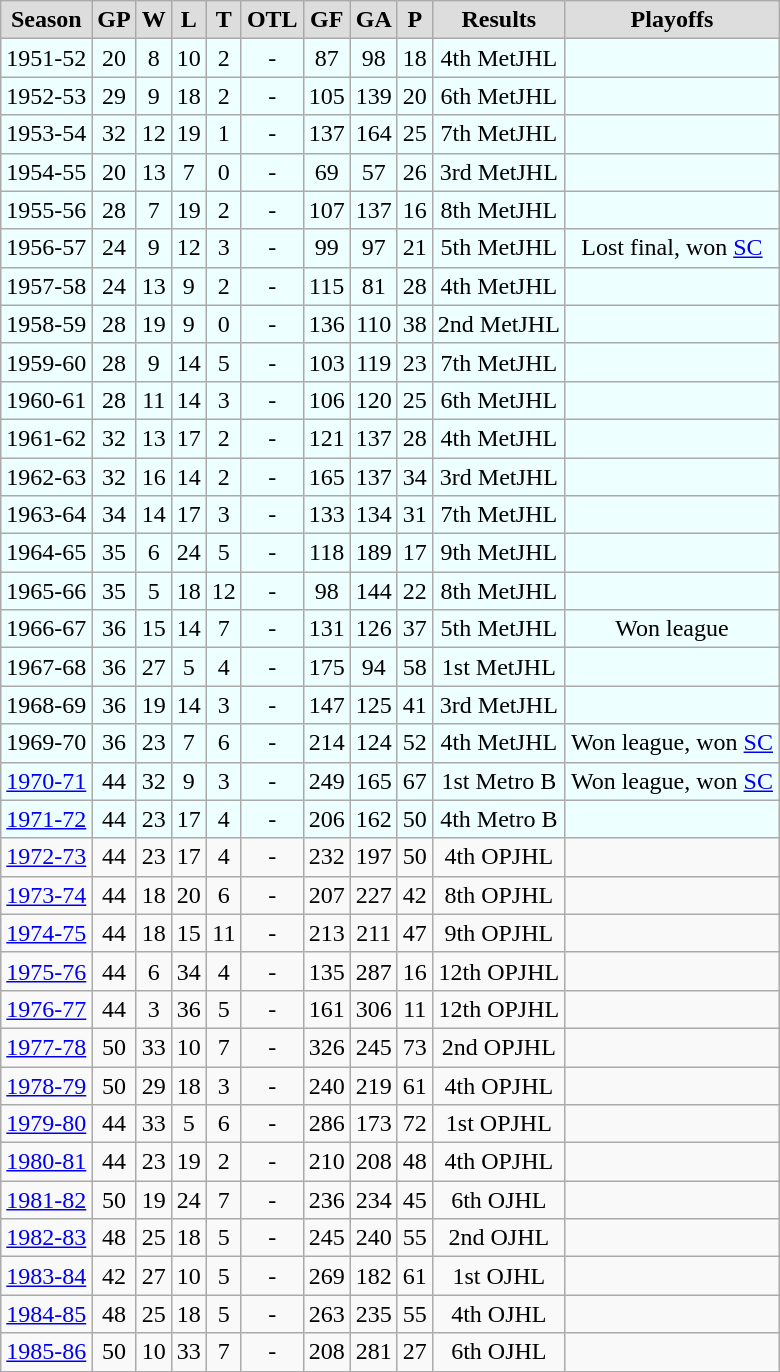<table class="wikitable">
<tr align="center"  bgcolor="#dddddd">
<td><strong>Season</strong></td>
<td><strong>GP</strong></td>
<td><strong>W</strong></td>
<td><strong>L</strong></td>
<td><strong>T</strong></td>
<td><strong>OTL</strong></td>
<td><strong>GF</strong></td>
<td><strong>GA</strong></td>
<td><strong>P</strong></td>
<td><strong>Results</strong></td>
<td><strong>Playoffs</strong></td>
</tr>
<tr align="center" bgcolor="#eeffff">
<td>1951-52</td>
<td>20</td>
<td>8</td>
<td>10</td>
<td>2</td>
<td>-</td>
<td>87</td>
<td>98</td>
<td>18</td>
<td>4th MetJHL</td>
<td></td>
</tr>
<tr align="center" bgcolor="#eeffff">
<td>1952-53</td>
<td>29</td>
<td>9</td>
<td>18</td>
<td>2</td>
<td>-</td>
<td>105</td>
<td>139</td>
<td>20</td>
<td>6th MetJHL</td>
<td></td>
</tr>
<tr align="center" bgcolor="#eeffff">
<td>1953-54</td>
<td>32</td>
<td>12</td>
<td>19</td>
<td>1</td>
<td>-</td>
<td>137</td>
<td>164</td>
<td>25</td>
<td>7th MetJHL</td>
<td></td>
</tr>
<tr align="center" bgcolor="#eeffff">
<td>1954-55</td>
<td>20</td>
<td>13</td>
<td>7</td>
<td>0</td>
<td>-</td>
<td>69</td>
<td>57</td>
<td>26</td>
<td>3rd MetJHL</td>
<td></td>
</tr>
<tr align="center" bgcolor="#eeffff">
<td>1955-56</td>
<td>28</td>
<td>7</td>
<td>19</td>
<td>2</td>
<td>-</td>
<td>107</td>
<td>137</td>
<td>16</td>
<td>8th MetJHL</td>
<td></td>
</tr>
<tr align="center" bgcolor="#eeffff">
<td>1956-57</td>
<td>24</td>
<td>9</td>
<td>12</td>
<td>3</td>
<td>-</td>
<td>99</td>
<td>97</td>
<td>21</td>
<td>5th MetJHL</td>
<td>Lost final, won <a href='#'>SC</a></td>
</tr>
<tr align="center" bgcolor="#eeffff">
<td>1957-58</td>
<td>24</td>
<td>13</td>
<td>9</td>
<td>2</td>
<td>-</td>
<td>115</td>
<td>81</td>
<td>28</td>
<td>4th MetJHL</td>
<td></td>
</tr>
<tr align="center" bgcolor="#eeffff">
<td>1958-59</td>
<td>28</td>
<td>19</td>
<td>9</td>
<td>0</td>
<td>-</td>
<td>136</td>
<td>110</td>
<td>38</td>
<td>2nd MetJHL</td>
<td></td>
</tr>
<tr align="center" bgcolor="#eeffff">
<td>1959-60</td>
<td>28</td>
<td>9</td>
<td>14</td>
<td>5</td>
<td>-</td>
<td>103</td>
<td>119</td>
<td>23</td>
<td>7th MetJHL</td>
<td></td>
</tr>
<tr align="center" bgcolor="#eeffff">
<td>1960-61</td>
<td>28</td>
<td>11</td>
<td>14</td>
<td>3</td>
<td>-</td>
<td>106</td>
<td>120</td>
<td>25</td>
<td>6th MetJHL</td>
<td></td>
</tr>
<tr align="center" bgcolor="#eeffff">
<td>1961-62</td>
<td>32</td>
<td>13</td>
<td>17</td>
<td>2</td>
<td>-</td>
<td>121</td>
<td>137</td>
<td>28</td>
<td>4th MetJHL</td>
<td></td>
</tr>
<tr align="center" bgcolor="#eeffff">
<td>1962-63</td>
<td>32</td>
<td>16</td>
<td>14</td>
<td>2</td>
<td>-</td>
<td>165</td>
<td>137</td>
<td>34</td>
<td>3rd MetJHL</td>
<td></td>
</tr>
<tr align="center" bgcolor="#eeffff">
<td>1963-64</td>
<td>34</td>
<td>14</td>
<td>17</td>
<td>3</td>
<td>-</td>
<td>133</td>
<td>134</td>
<td>31</td>
<td>7th MetJHL</td>
<td></td>
</tr>
<tr align="center" bgcolor="#eeffff">
<td>1964-65</td>
<td>35</td>
<td>6</td>
<td>24</td>
<td>5</td>
<td>-</td>
<td>118</td>
<td>189</td>
<td>17</td>
<td>9th MetJHL</td>
<td></td>
</tr>
<tr align="center" bgcolor="#eeffff">
<td>1965-66</td>
<td>35</td>
<td>5</td>
<td>18</td>
<td>12</td>
<td>-</td>
<td>98</td>
<td>144</td>
<td>22</td>
<td>8th MetJHL</td>
<td></td>
</tr>
<tr align="center" bgcolor="#eeffff">
<td>1966-67</td>
<td>36</td>
<td>15</td>
<td>14</td>
<td>7</td>
<td>-</td>
<td>131</td>
<td>126</td>
<td>37</td>
<td>5th MetJHL</td>
<td>Won league</td>
</tr>
<tr align="center" bgcolor="#eeffff">
<td>1967-68</td>
<td>36</td>
<td>27</td>
<td>5</td>
<td>4</td>
<td>-</td>
<td>175</td>
<td>94</td>
<td>58</td>
<td>1st MetJHL</td>
<td></td>
</tr>
<tr align="center" bgcolor="#eeffff">
<td>1968-69</td>
<td>36</td>
<td>19</td>
<td>14</td>
<td>3</td>
<td>-</td>
<td>147</td>
<td>125</td>
<td>41</td>
<td>3rd MetJHL</td>
<td></td>
</tr>
<tr align="center" bgcolor="#eeffff">
<td>1969-70</td>
<td>36</td>
<td>23</td>
<td>7</td>
<td>6</td>
<td>-</td>
<td>214</td>
<td>124</td>
<td>52</td>
<td>4th MetJHL</td>
<td>Won league, won <a href='#'>SC</a></td>
</tr>
<tr align="center" bgcolor="#eeffff">
<td><a href='#'>1970-71</a></td>
<td>44</td>
<td>32</td>
<td>9</td>
<td>3</td>
<td>-</td>
<td>249</td>
<td>165</td>
<td>67</td>
<td>1st Metro B</td>
<td>Won league, won <a href='#'>SC</a></td>
</tr>
<tr align="center" bgcolor="#eeffff">
<td><a href='#'>1971-72</a></td>
<td>44</td>
<td>23</td>
<td>17</td>
<td>4</td>
<td>-</td>
<td>206</td>
<td>162</td>
<td>50</td>
<td>4th Metro B</td>
<td></td>
</tr>
<tr align="center">
<td><a href='#'>1972-73</a></td>
<td>44</td>
<td>23</td>
<td>17</td>
<td>4</td>
<td>-</td>
<td>232</td>
<td>197</td>
<td>50</td>
<td>4th OPJHL</td>
<td></td>
</tr>
<tr align="center">
<td><a href='#'>1973-74</a></td>
<td>44</td>
<td>18</td>
<td>20</td>
<td>6</td>
<td>-</td>
<td>207</td>
<td>227</td>
<td>42</td>
<td>8th OPJHL</td>
<td></td>
</tr>
<tr align="center">
<td><a href='#'>1974-75</a></td>
<td>44</td>
<td>18</td>
<td>15</td>
<td>11</td>
<td>-</td>
<td>213</td>
<td>211</td>
<td>47</td>
<td>9th OPJHL</td>
<td></td>
</tr>
<tr align="center">
<td><a href='#'>1975-76</a></td>
<td>44</td>
<td>6</td>
<td>34</td>
<td>4</td>
<td>-</td>
<td>135</td>
<td>287</td>
<td>16</td>
<td>12th OPJHL</td>
<td></td>
</tr>
<tr align="center">
<td><a href='#'>1976-77</a></td>
<td>44</td>
<td>3</td>
<td>36</td>
<td>5</td>
<td>-</td>
<td>161</td>
<td>306</td>
<td>11</td>
<td>12th OPJHL</td>
<td></td>
</tr>
<tr align="center">
<td><a href='#'>1977-78</a></td>
<td>50</td>
<td>33</td>
<td>10</td>
<td>7</td>
<td>-</td>
<td>326</td>
<td>245</td>
<td>73</td>
<td>2nd OPJHL</td>
<td></td>
</tr>
<tr align="center">
<td><a href='#'>1978-79</a></td>
<td>50</td>
<td>29</td>
<td>18</td>
<td>3</td>
<td>-</td>
<td>240</td>
<td>219</td>
<td>61</td>
<td>4th OPJHL</td>
<td></td>
</tr>
<tr align="center">
<td><a href='#'>1979-80</a></td>
<td>44</td>
<td>33</td>
<td>5</td>
<td>6</td>
<td>-</td>
<td>286</td>
<td>173</td>
<td>72</td>
<td>1st OPJHL</td>
<td></td>
</tr>
<tr align="center">
<td><a href='#'>1980-81</a></td>
<td>44</td>
<td>23</td>
<td>19</td>
<td>2</td>
<td>-</td>
<td>210</td>
<td>208</td>
<td>48</td>
<td>4th OPJHL</td>
<td></td>
</tr>
<tr align="center">
<td><a href='#'>1981-82</a></td>
<td>50</td>
<td>19</td>
<td>24</td>
<td>7</td>
<td>-</td>
<td>236</td>
<td>234</td>
<td>45</td>
<td>6th OJHL</td>
<td></td>
</tr>
<tr align="center">
<td><a href='#'>1982-83</a></td>
<td>48</td>
<td>25</td>
<td>18</td>
<td>5</td>
<td>-</td>
<td>245</td>
<td>240</td>
<td>55</td>
<td>2nd OJHL</td>
<td></td>
</tr>
<tr align="center">
<td><a href='#'>1983-84</a></td>
<td>42</td>
<td>27</td>
<td>10</td>
<td>5</td>
<td>-</td>
<td>269</td>
<td>182</td>
<td>61</td>
<td>1st OJHL</td>
<td></td>
</tr>
<tr align="center">
<td><a href='#'>1984-85</a></td>
<td>48</td>
<td>25</td>
<td>18</td>
<td>5</td>
<td>-</td>
<td>263</td>
<td>235</td>
<td>55</td>
<td>4th OJHL</td>
<td></td>
</tr>
<tr align="center">
<td><a href='#'>1985-86</a></td>
<td>50</td>
<td>10</td>
<td>33</td>
<td>7</td>
<td>-</td>
<td>208</td>
<td>281</td>
<td>27</td>
<td>6th OJHL</td>
<td></td>
</tr>
</table>
